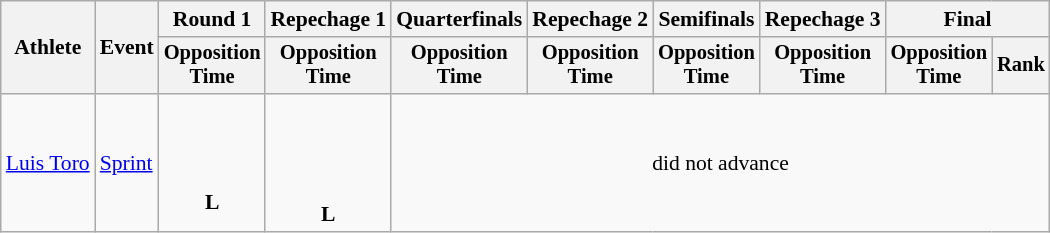<table class="wikitable" border="1" style="font-size:90%">
<tr>
<th rowspan="2">Athlete</th>
<th rowspan="2">Event</th>
<th>Round 1</th>
<th>Repechage 1</th>
<th>Quarterfinals</th>
<th>Repechage 2</th>
<th>Semifinals</th>
<th>Repechage 3</th>
<th colspan=2>Final</th>
</tr>
<tr style="font-size:95%">
<th>Opposition<br>Time</th>
<th>Opposition<br>Time</th>
<th>Opposition<br>Time</th>
<th>Opposition<br>Time</th>
<th>Opposition<br>Time</th>
<th>Opposition<br>Time</th>
<th>Opposition<br>Time</th>
<th>Rank</th>
</tr>
<tr align=center>
<td align=left><a href='#'>Luis Toro</a></td>
<td align=left><a href='#'>Sprint</a></td>
<td><br><br><br><strong>L</strong></td>
<td><br><br><br><br><strong>L</strong></td>
<td colspan=6>did not advance</td>
</tr>
</table>
